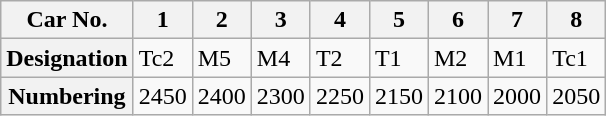<table class="wikitable">
<tr>
<th>Car No.</th>
<th>1</th>
<th>2</th>
<th>3</th>
<th>4</th>
<th>5</th>
<th>6</th>
<th>7</th>
<th>8</th>
</tr>
<tr>
<th>Designation</th>
<td>Tc2</td>
<td>M5</td>
<td>M4</td>
<td>T2</td>
<td>T1</td>
<td>M2</td>
<td>M1</td>
<td>Tc1</td>
</tr>
<tr>
<th>Numbering</th>
<td>2450</td>
<td>2400</td>
<td>2300</td>
<td>2250</td>
<td>2150</td>
<td>2100</td>
<td>2000</td>
<td>2050</td>
</tr>
</table>
